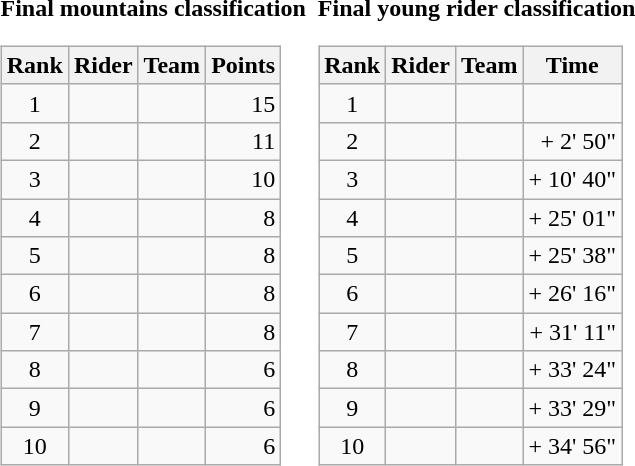<table>
<tr>
<td><strong>Final mountains classification</strong><br><table class="wikitable">
<tr>
<th scope="col">Rank</th>
<th scope="col">Rider</th>
<th scope="col">Team</th>
<th scope="col">Points</th>
</tr>
<tr>
<td style="text-align:center;">1</td>
<td> </td>
<td></td>
<td style="text-align:right;">15</td>
</tr>
<tr>
<td style="text-align:center;">2</td>
<td></td>
<td></td>
<td style="text-align:right;">11</td>
</tr>
<tr>
<td style="text-align:center;">3</td>
<td></td>
<td></td>
<td style="text-align:right;">10</td>
</tr>
<tr>
<td style="text-align:center;">4</td>
<td></td>
<td></td>
<td style="text-align:right;">8</td>
</tr>
<tr>
<td style="text-align:center;">5</td>
<td></td>
<td></td>
<td style="text-align:right;">8</td>
</tr>
<tr>
<td style="text-align:center;">6</td>
<td></td>
<td></td>
<td style="text-align:right;">8</td>
</tr>
<tr>
<td style="text-align:center;">7</td>
<td></td>
<td></td>
<td style="text-align:right;">8</td>
</tr>
<tr>
<td style="text-align:center;">8</td>
<td></td>
<td></td>
<td style="text-align:right;">6</td>
</tr>
<tr>
<td style="text-align:center;">9</td>
<td></td>
<td></td>
<td style="text-align:right;">6</td>
</tr>
<tr>
<td style="text-align:center;">10</td>
<td></td>
<td></td>
<td style="text-align:right;">6</td>
</tr>
</table>
</td>
<td></td>
<td><strong>Final young rider classification</strong><br><table class="wikitable">
<tr>
<th scope="col">Rank</th>
<th scope="col">Rider</th>
<th scope="col">Team</th>
<th scope="col">Time</th>
</tr>
<tr>
<td style="text-align:center;">1</td>
<td> </td>
<td></td>
<td style="text-align:right;"></td>
</tr>
<tr>
<td style="text-align:center;">2</td>
<td></td>
<td></td>
<td style="text-align:right;">+ 2' 50"</td>
</tr>
<tr>
<td style="text-align:center;">3</td>
<td></td>
<td></td>
<td style="text-align:right;">+ 10' 40"</td>
</tr>
<tr>
<td style="text-align:center;">4</td>
<td></td>
<td></td>
<td style="text-align:right;">+ 25' 01"</td>
</tr>
<tr>
<td style="text-align:center;">5</td>
<td></td>
<td></td>
<td style="text-align:right;">+ 25' 38"</td>
</tr>
<tr>
<td style="text-align:center;">6</td>
<td></td>
<td></td>
<td style="text-align:right;">+ 26' 16"</td>
</tr>
<tr>
<td style="text-align:center;">7</td>
<td></td>
<td></td>
<td style="text-align:right;">+ 31' 11"</td>
</tr>
<tr>
<td style="text-align:center;">8</td>
<td></td>
<td></td>
<td style="text-align:right;">+ 33' 24"</td>
</tr>
<tr>
<td style="text-align:center;">9</td>
<td></td>
<td></td>
<td style="text-align:right;">+ 33' 29"</td>
</tr>
<tr>
<td style="text-align:center;">10</td>
<td></td>
<td></td>
<td style="text-align:right;">+ 34' 56"</td>
</tr>
</table>
</td>
</tr>
</table>
